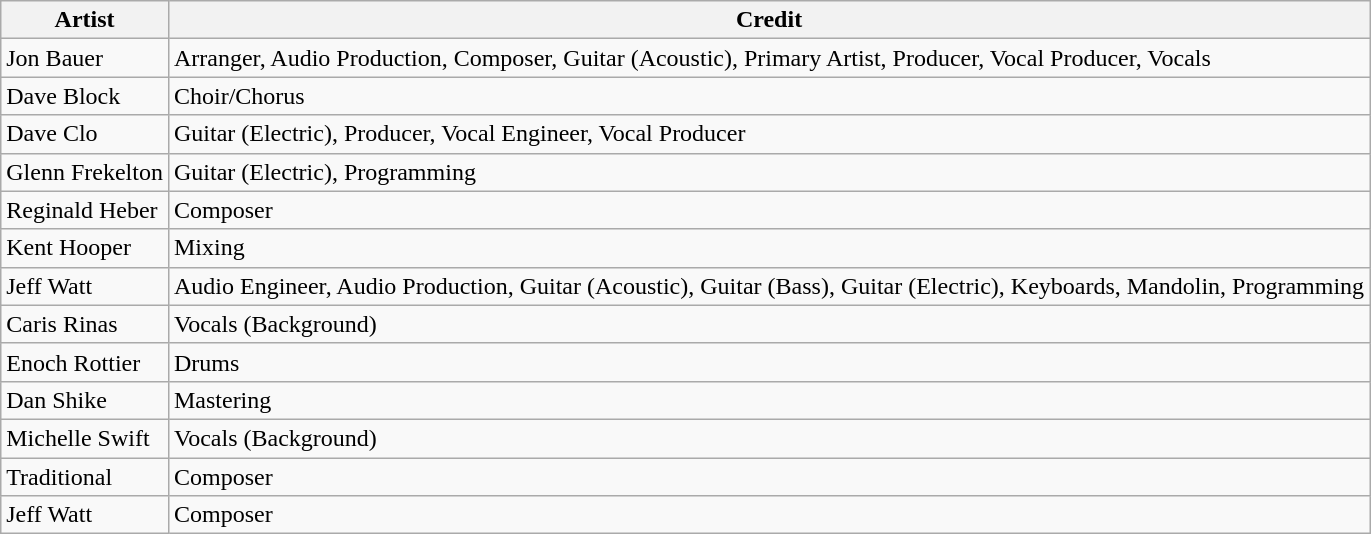<table class="wikitable">
<tr>
<th>Artist</th>
<th>Credit</th>
</tr>
<tr>
<td>Jon Bauer</td>
<td>Arranger, Audio Production, Composer, Guitar (Acoustic), Primary Artist, Producer, Vocal Producer, Vocals</td>
</tr>
<tr>
<td>Dave Block</td>
<td>Choir/Chorus</td>
</tr>
<tr>
<td>Dave Clo</td>
<td>Guitar (Electric), Producer, Vocal Engineer, Vocal Producer</td>
</tr>
<tr>
<td>Glenn Frekelton</td>
<td>Guitar (Electric), Programming</td>
</tr>
<tr>
<td>Reginald Heber</td>
<td>Composer</td>
</tr>
<tr>
<td>Kent Hooper</td>
<td>Mixing</td>
</tr>
<tr>
<td>Jeff Watt</td>
<td>Audio Engineer, Audio Production, Guitar (Acoustic), Guitar (Bass), Guitar (Electric), Keyboards, Mandolin, Programming</td>
</tr>
<tr>
<td>Caris Rinas</td>
<td>Vocals (Background)</td>
</tr>
<tr>
<td>Enoch Rottier</td>
<td>Drums</td>
</tr>
<tr>
<td>Dan Shike</td>
<td>Mastering</td>
</tr>
<tr>
<td>Michelle Swift</td>
<td>Vocals (Background)</td>
</tr>
<tr>
<td>Traditional</td>
<td>Composer</td>
</tr>
<tr>
<td>Jeff Watt</td>
<td>Composer</td>
</tr>
</table>
